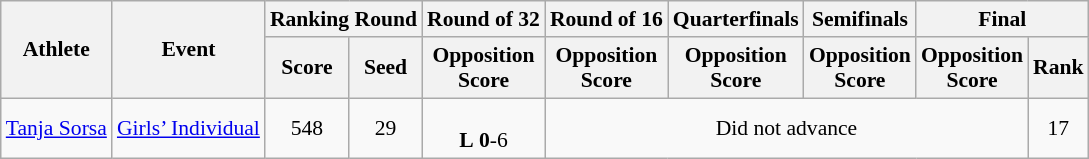<table class="wikitable" border="1" style="font-size:90%">
<tr>
<th rowspan=2>Athlete</th>
<th rowspan=2>Event</th>
<th colspan=2>Ranking Round</th>
<th>Round of 32</th>
<th>Round of 16</th>
<th>Quarterfinals</th>
<th>Semifinals</th>
<th colspan=2>Final</th>
</tr>
<tr>
<th>Score</th>
<th>Seed</th>
<th>Opposition<br>Score</th>
<th>Opposition<br>Score</th>
<th>Opposition<br>Score</th>
<th>Opposition<br>Score</th>
<th>Opposition<br>Score</th>
<th>Rank</th>
</tr>
<tr>
<td><a href='#'>Tanja Sorsa</a></td>
<td><a href='#'>Girls’ Individual</a></td>
<td align=center>548</td>
<td align=center>29</td>
<td align=center> <br> <strong>L</strong> <strong>0</strong>-6</td>
<td colspan=4 align=center>Did not advance</td>
<td align=center>17</td>
</tr>
</table>
